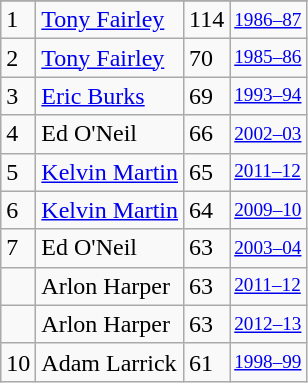<table class="wikitable">
<tr>
</tr>
<tr>
<td>1</td>
<td><a href='#'>Tony Fairley</a></td>
<td>114</td>
<td style="font-size:80%;"><a href='#'>1986–87</a></td>
</tr>
<tr>
<td>2</td>
<td><a href='#'>Tony Fairley</a></td>
<td>70</td>
<td style="font-size:80%;"><a href='#'>1985–86</a></td>
</tr>
<tr>
<td>3</td>
<td><a href='#'>Eric Burks</a></td>
<td>69</td>
<td style="font-size:80%;"><a href='#'>1993–94</a></td>
</tr>
<tr>
<td>4</td>
<td>Ed O'Neil</td>
<td>66</td>
<td style="font-size:80%;"><a href='#'>2002–03</a></td>
</tr>
<tr>
<td>5</td>
<td><a href='#'>Kelvin Martin</a></td>
<td>65</td>
<td style="font-size:80%;"><a href='#'>2011–12</a></td>
</tr>
<tr>
<td>6</td>
<td><a href='#'>Kelvin Martin</a></td>
<td>64</td>
<td style="font-size:80%;"><a href='#'>2009–10</a></td>
</tr>
<tr>
<td>7</td>
<td>Ed O'Neil</td>
<td>63</td>
<td style="font-size:80%;"><a href='#'>2003–04</a></td>
</tr>
<tr>
<td></td>
<td>Arlon Harper</td>
<td>63</td>
<td style="font-size:80%;"><a href='#'>2011–12</a></td>
</tr>
<tr>
<td></td>
<td>Arlon Harper</td>
<td>63</td>
<td style="font-size:80%;"><a href='#'>2012–13</a></td>
</tr>
<tr>
<td>10</td>
<td>Adam Larrick</td>
<td>61</td>
<td style="font-size:80%;"><a href='#'>1998–99</a></td>
</tr>
</table>
